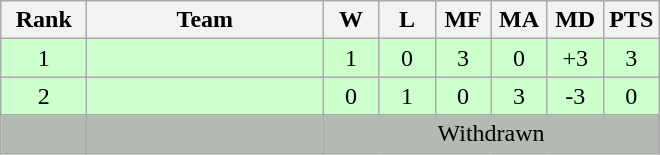<table class="wikitable" style="text-align:center">
<tr>
<th width=50>Rank</th>
<th width=150>Team</th>
<th width=30>W</th>
<th width=30>L</th>
<th width=30>MF</th>
<th width=30>MA</th>
<th width=30>MD</th>
<th width=30>PTS</th>
</tr>
<tr bgcolor=#ccffcc>
<td>1</td>
<td style="text-align:left;"></td>
<td>1</td>
<td>0</td>
<td>3</td>
<td>0</td>
<td>+3</td>
<td>3</td>
</tr>
<tr bgcolor=#ccffcc>
<td>2</td>
<td style="text-align:left;"></td>
<td>0</td>
<td>1</td>
<td>0</td>
<td>3</td>
<td>-3</td>
<td>0</td>
</tr>
<tr bgcolor=#b2bab2>
<td></td>
<td style="text-align:left;"></td>
<td colspan="6">Withdrawn</td>
</tr>
</table>
